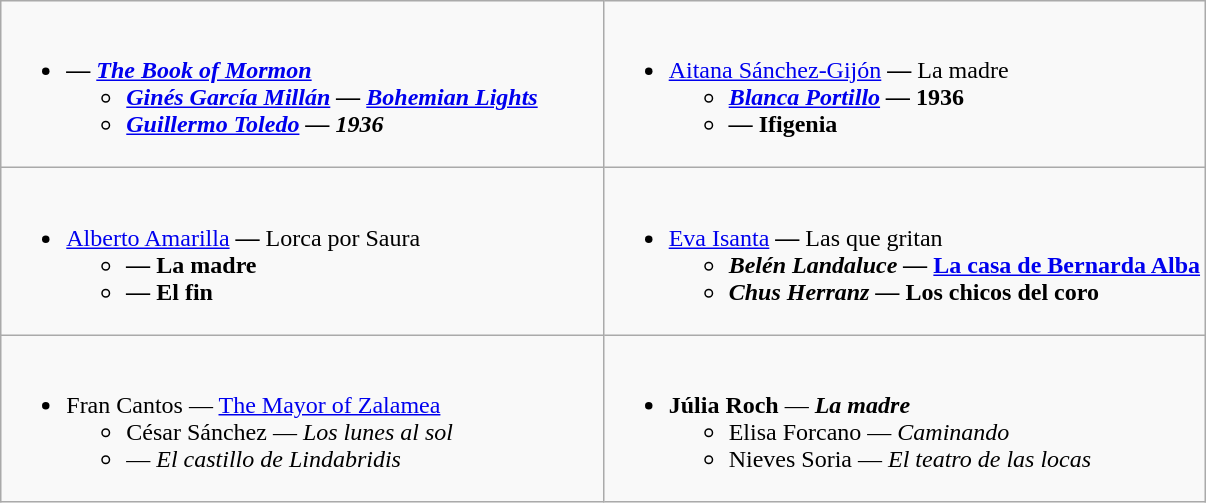<table class=wikitable>
<tr>
<td style="vertical-align:top;" width="50%"><br><ul><li><strong> — <em><a href='#'>The Book of Mormon</a><strong><em><ul><li><a href='#'>Ginés García Millán</a> — </em><a href='#'>Bohemian Lights</a><em></li><li><a href='#'>Guillermo Toledo</a> — </em>1936<em></li></ul></li></ul></td>
<td style="vertical-align:top;" width="50%"><br><ul><li></strong><a href='#'>Aitana Sánchez-Gijón</a><strong> — </em></strong>La madre<strong><em><ul><li><a href='#'>Blanca Portillo</a> — </em>1936<em></li><li> — </em>Ifigenia<em></li></ul></li></ul></td>
</tr>
<tr>
<td style="vertical-align:top;" width="50%"><br><ul><li></strong><a href='#'>Alberto Amarilla</a><strong> — </em></strong>Lorca por Saura<strong><em><ul><li> — </em>La madre<em></li><li> — </em>El fin<em></li></ul></li></ul></td>
<td style="vertical-align:top;" width="50%"><br><ul><li></strong><a href='#'>Eva Isanta</a><strong> — </em></strong>Las que gritan<strong><em><ul><li>Belén Landaluce — </em><a href='#'>La casa de Bernarda Alba</a><em></li><li>Chus Herranz — </em>Los chicos del coro<em></li></ul></li></ul></td>
</tr>
<tr>
<td style="vertical-align:top;" width="50%"><br><ul><li></strong>Fran Cantos — </em><a href='#'>The Mayor of Zalamea</a></em></strong><ul><li>César Sánchez — <em>Los lunes al sol</em></li><li> — <em>El castillo de Lindabridis</em></li></ul></li></ul></td>
<td style="vertical-align:top;" width="50%"><br><ul><li><strong>Júlia Roch</strong> — <strong><em>La madre</em></strong><ul><li>Elisa Forcano — <em>Caminando</em></li><li>Nieves Soria — <em>El teatro de las locas</em></li></ul></li></ul></td>
</tr>
</table>
